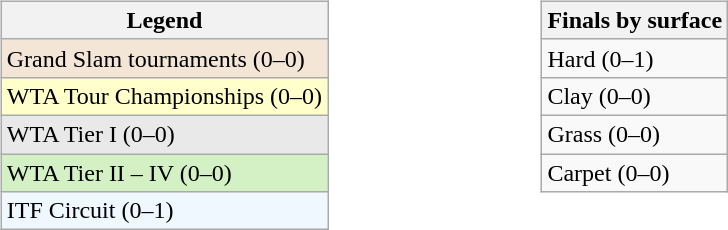<table>
<tr>
<td valign=top width=33% align=left><br><table class="wikitable sortable mw-collapsible mw-collapsed">
<tr>
<th>Legend</th>
</tr>
<tr style="background:#f3e6d7;">
<td>Grand Slam tournaments (0–0)</td>
</tr>
<tr style="background:#ffc;">
<td>WTA Tour Championships (0–0)</td>
</tr>
<tr style="background:#e9e9e9;">
<td>WTA Tier I (0–0)</td>
</tr>
<tr style="background:#d4f1c5;">
<td>WTA Tier II – IV (0–0)</td>
</tr>
<tr style="background:#f0f8ff;">
<td>ITF Circuit (0–1)</td>
</tr>
</table>
</td>
<td valign=top width=33% align=left><br><table class="wikitable sortable mw-collapsible mw-collapsed">
<tr>
<th>Finals by surface</th>
</tr>
<tr>
<td>Hard (0–1)</td>
</tr>
<tr>
<td>Clay (0–0)</td>
</tr>
<tr>
<td>Grass (0–0)</td>
</tr>
<tr>
<td>Carpet (0–0)</td>
</tr>
</table>
</td>
</tr>
</table>
